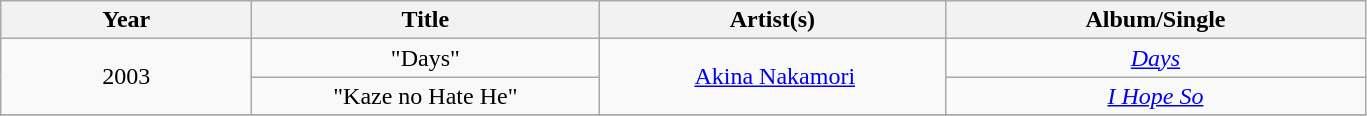<table class="wikitable plainrowheaders" style="text-align:center;">
<tr>
<th scope="col" style="width:10em;">Year</th>
<th scope="col" style="width:14em;">Title</th>
<th scope="col" style="width:14em;">Artist(s)</th>
<th scope="col" style="width:17em;">Album/Single</th>
</tr>
<tr>
<td rowspan="2">2003</td>
<td scope="row">"Days"</td>
<td rowspan="2"> <a href='#'>Akina Nakamori</a></td>
<td><em><a href='#'>Days</a></em></td>
</tr>
<tr>
<td scope="row">"Kaze no Hate He"</td>
<td><em><a href='#'>I Hope So</a></em></td>
</tr>
<tr>
</tr>
</table>
